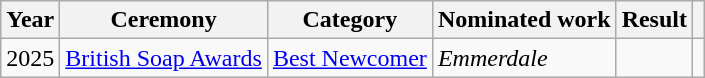<table class="wikitable">
<tr>
<th>Year</th>
<th>Ceremony</th>
<th>Category</th>
<th>Nominated work</th>
<th>Result</th>
<th></th>
</tr>
<tr>
<td>2025</td>
<td><a href='#'>British Soap Awards</a></td>
<td><a href='#'>Best Newcomer</a></td>
<td><em>Emmerdale</em></td>
<td></td>
<td align="center"></td>
</tr>
</table>
